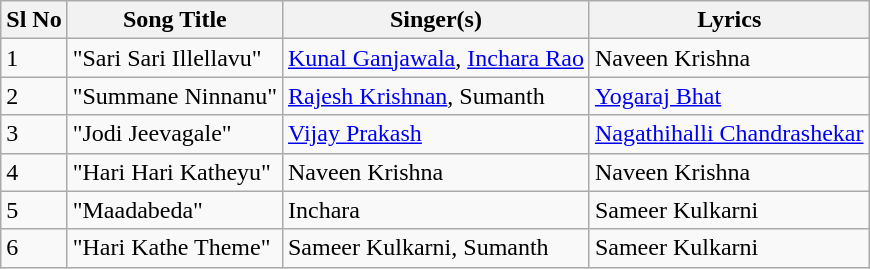<table class="wikitable">
<tr>
<th>Sl No</th>
<th>Song Title</th>
<th>Singer(s)</th>
<th>Lyrics</th>
</tr>
<tr>
<td>1</td>
<td>"Sari Sari Illellavu"</td>
<td><a href='#'>Kunal Ganjawala</a>, <a href='#'>Inchara Rao</a></td>
<td>Naveen Krishna</td>
</tr>
<tr>
<td>2</td>
<td>"Summane Ninnanu"</td>
<td><a href='#'>Rajesh Krishnan</a>, Sumanth</td>
<td><a href='#'>Yogaraj Bhat</a></td>
</tr>
<tr>
<td>3</td>
<td>"Jodi Jeevagale"</td>
<td><a href='#'>Vijay Prakash</a></td>
<td><a href='#'>Nagathihalli Chandrashekar</a></td>
</tr>
<tr>
<td>4</td>
<td>"Hari Hari Katheyu"</td>
<td>Naveen Krishna</td>
<td>Naveen Krishna</td>
</tr>
<tr>
<td>5</td>
<td>"Maadabeda"</td>
<td>Inchara</td>
<td>Sameer Kulkarni</td>
</tr>
<tr>
<td>6</td>
<td>"Hari Kathe Theme"</td>
<td>Sameer Kulkarni, Sumanth</td>
<td>Sameer Kulkarni</td>
</tr>
</table>
